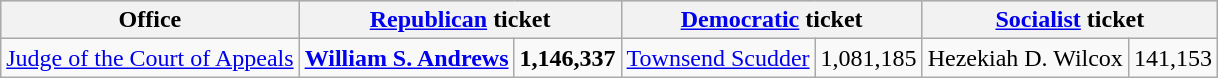<table class=wikitable>
<tr bgcolor=lightgrey>
<th>Office</th>
<th colspan="2" ><a href='#'>Republican</a> ticket</th>
<th colspan="2" ><a href='#'>Democratic</a> ticket</th>
<th colspan="2" ><a href='#'>Socialist</a> ticket</th>
</tr>
<tr>
<td><a href='#'>Judge of the Court of Appeals</a></td>
<td><strong><a href='#'>William S. Andrews</a></strong></td>
<td align="right"><strong>1,146,337</strong></td>
<td><a href='#'>Townsend Scudder</a></td>
<td align="right">1,081,185</td>
<td>Hezekiah D. Wilcox</td>
<td align="right">141,153</td>
</tr>
</table>
